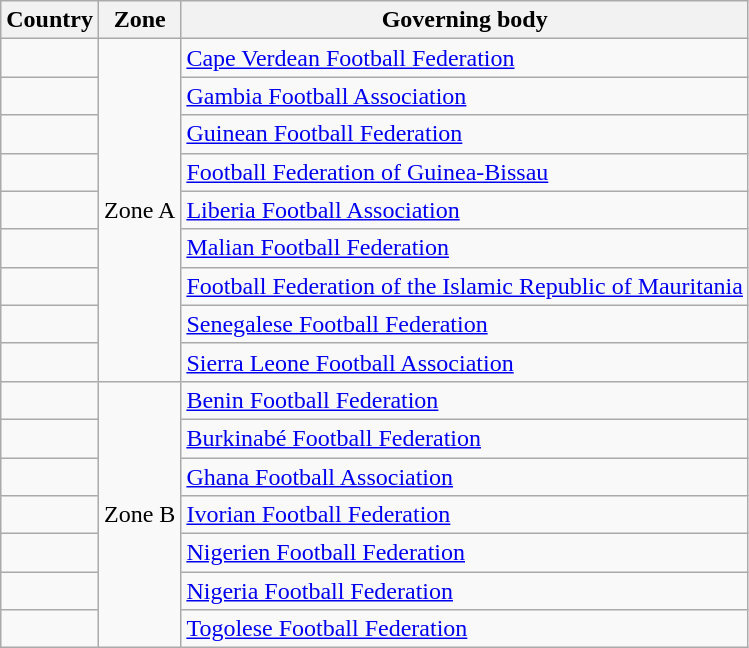<table class="wikitable sortable" valign="top">
<tr>
<th>Country</th>
<th>Zone</th>
<th>Governing body</th>
</tr>
<tr>
<td></td>
<td rowspan="9">Zone A</td>
<td><a href='#'>Cape Verdean Football Federation</a></td>
</tr>
<tr>
<td></td>
<td><a href='#'>Gambia Football Association</a></td>
</tr>
<tr>
<td></td>
<td><a href='#'>Guinean Football Federation</a></td>
</tr>
<tr>
<td></td>
<td><a href='#'>Football Federation of Guinea-Bissau</a></td>
</tr>
<tr>
<td></td>
<td><a href='#'>Liberia Football Association</a></td>
</tr>
<tr>
<td></td>
<td><a href='#'>Malian Football Federation</a></td>
</tr>
<tr>
<td></td>
<td><a href='#'>Football Federation of the Islamic Republic of Mauritania</a></td>
</tr>
<tr>
<td></td>
<td><a href='#'>Senegalese Football Federation</a></td>
</tr>
<tr>
<td></td>
<td><a href='#'>Sierra Leone Football Association</a></td>
</tr>
<tr>
<td></td>
<td rowspan="7">Zone B</td>
<td><a href='#'>Benin Football Federation</a></td>
</tr>
<tr>
<td></td>
<td><a href='#'>Burkinabé Football Federation</a></td>
</tr>
<tr>
<td></td>
<td><a href='#'>Ghana Football Association</a></td>
</tr>
<tr>
<td></td>
<td><a href='#'>Ivorian Football Federation</a></td>
</tr>
<tr>
<td></td>
<td><a href='#'>Nigerien Football Federation</a></td>
</tr>
<tr>
<td></td>
<td><a href='#'>Nigeria Football Federation</a></td>
</tr>
<tr>
<td></td>
<td><a href='#'>Togolese Football Federation</a></td>
</tr>
</table>
